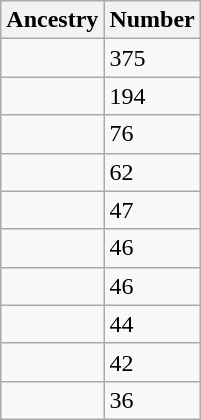<table style="float: right; margin: 1em;" class="wikitable sortable">
<tr>
<th>Ancestry</th>
<th>Number</th>
</tr>
<tr>
<td></td>
<td>375</td>
</tr>
<tr>
<td></td>
<td>194</td>
</tr>
<tr>
<td></td>
<td>76</td>
</tr>
<tr>
<td></td>
<td>62</td>
</tr>
<tr>
<td></td>
<td>47</td>
</tr>
<tr>
<td></td>
<td>46</td>
</tr>
<tr>
<td></td>
<td>46</td>
</tr>
<tr>
<td></td>
<td>44</td>
</tr>
<tr>
<td></td>
<td>42</td>
</tr>
<tr>
<td></td>
<td>36</td>
</tr>
</table>
